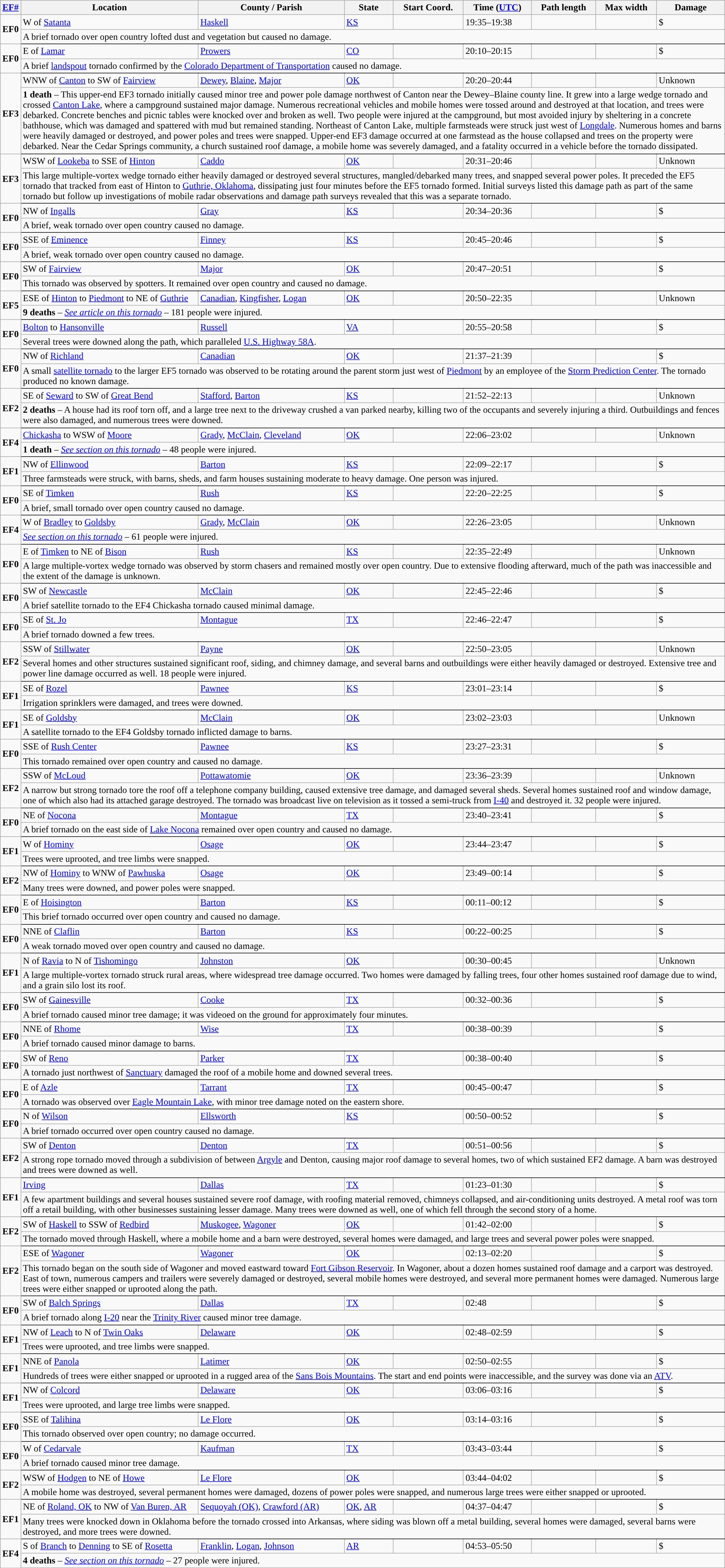<table class="wikitable sortable" style="width:100%;">
<tr>
<th scope="col" width="2%" align="center"><a href='#'>EF#</a></th>
<th scope="col" align="center" class="unsortable">Location</th>
<th scope="col" align="center" class="unsortable">County / Parish</th>
<th scope="col" align="center">State</th>
<th scope="col" align="center" data-sort-type="number">Start Coord.</th>
<th scope="col" align="center" data-sort-type="number">Time (<a href='#'>UTC</a>)</th>
<th scope="col" align="center" data-sort-type="number">Path length</th>
<th scope="col" align="center" data-sort-type="number">Max width</th>
<th scope="col" align="center">Damage</th>
</tr>
<tr>
<td rowspan="2" align="center"><strong>EF0</strong></td>
<td>W of <a href='#'>Satanta</a></td>
<td><a href='#'>Haskell</a></td>
<td><a href='#'>KS</a></td>
<td></td>
<td>19:35–19:38</td>
<td></td>
<td></td>
<td>$</td>
</tr>
<tr class="expand-child">
<td colspan="8" style=" border-bottom: 1px solid black;">A brief tornado over open country lofted dust and vegetation but caused no damage.</td>
</tr>
<tr>
<td rowspan="2" align="center"><strong>EF0</strong></td>
<td>E of <a href='#'>Lamar</a></td>
<td><a href='#'>Prowers</a></td>
<td><a href='#'>CO</a></td>
<td></td>
<td>20:10–20:15</td>
<td></td>
<td></td>
<td>$</td>
</tr>
<tr class="expand-child">
<td colspan="8" style=" border-bottom: 1px solid black;">A brief <a href='#'>landspout</a> tornado confirmed by the <a href='#'>Colorado Department of Transportation</a> caused no damage.</td>
</tr>
<tr>
<td rowspan="2" align="center"><strong>EF3</strong></td>
<td>WNW of <a href='#'>Canton</a> to SW of <a href='#'>Fairview</a></td>
<td><a href='#'>Dewey</a>, <a href='#'>Blaine</a>, <a href='#'>Major</a></td>
<td><a href='#'>OK</a></td>
<td></td>
<td>20:20–20:44</td>
<td></td>
<td></td>
<td>Unknown</td>
</tr>
<tr class="expand-child">
<td colspan="8" style=" border-bottom: 1px solid black;"><strong>1 death</strong> – This upper-end EF3 tornado initially caused minor tree and power pole damage northwest of Canton near the Dewey–Blaine county line. It grew into a large wedge tornado and crossed <a href='#'>Canton Lake</a>, where a campground sustained major damage. Numerous recreational vehicles and mobile homes were tossed around and destroyed at that location, and trees were debarked. Concrete benches and picnic tables were knocked over and broken as well. Two people were injured at the campground, but most avoided injury by sheltering in a concrete bathhouse, which was damaged and spattered with mud but remained standing. Northeast of Canton Lake, multiple farmsteads were struck just west of <a href='#'>Longdale</a>. Numerous homes and barns were heavily damaged or destroyed, and power poles and trees were snapped. Upper-end EF3 damage occurred at one farmstead as the house collapsed and trees on the property were debarked. Near the Cedar Springs community, a church sustained roof damage, a mobile home was severely damaged, and a fatality occurred in a vehicle before the tornado dissipated.</td>
</tr>
<tr>
<td rowspan="2" align="center"><strong>EF3</strong></td>
<td>WSW of <a href='#'>Lookeba</a> to SSE of <a href='#'>Hinton</a></td>
<td><a href='#'>Caddo</a></td>
<td><a href='#'>OK</a></td>
<td></td>
<td>20:31–20:46</td>
<td></td>
<td></td>
<td>Unknown</td>
</tr>
<tr class="expand-child">
<td colspan="8" style=" border-bottom: 1px solid black;">This large multiple-vortex wedge tornado either heavily damaged or destroyed several structures, mangled/debarked many trees, and snapped several power poles. It preceded the EF5 tornado that tracked from east of Hinton to <a href='#'>Guthrie, Oklahoma</a>, dissipating just four minutes before the EF5 tornado formed. Initial surveys listed this damage path as part of the same tornado but follow up investigations of mobile radar observations and damage path surveys revealed that this was a separate tornado.</td>
</tr>
<tr>
<td rowspan="2" align="center"><strong>EF0</strong></td>
<td>NW of <a href='#'>Ingalls</a></td>
<td><a href='#'>Gray</a></td>
<td><a href='#'>KS</a></td>
<td></td>
<td>20:34–20:36</td>
<td></td>
<td></td>
<td>$</td>
</tr>
<tr class="expand-child">
<td colspan="8" style=" border-bottom: 1px solid black;">A brief, weak tornado over open country caused no damage.</td>
</tr>
<tr>
<td rowspan="2" align="center"><strong>EF0</strong></td>
<td>SSE of <a href='#'>Eminence</a></td>
<td><a href='#'>Finney</a></td>
<td><a href='#'>KS</a></td>
<td></td>
<td>20:45–20:46</td>
<td></td>
<td></td>
<td>$</td>
</tr>
<tr class="expand-child">
<td colspan="8" style=" border-bottom: 1px solid black;">A brief, weak tornado over open country caused no damage.</td>
</tr>
<tr>
<td rowspan="2" align="center"><strong>EF0</strong></td>
<td>SW of <a href='#'>Fairview</a></td>
<td><a href='#'>Major</a></td>
<td><a href='#'>OK</a></td>
<td></td>
<td>20:47–20:51</td>
<td></td>
<td></td>
<td>$</td>
</tr>
<tr class="expand-child">
<td colspan="8" style=" border-bottom: 1px solid black;">This tornado was observed by spotters. It remained over open country and caused no damage.</td>
</tr>
<tr>
<td rowspan="2" align="center"><strong>EF5</strong></td>
<td>ESE of <a href='#'>Hinton</a> to <a href='#'>Piedmont</a> to NE of <a href='#'>Guthrie</a></td>
<td><a href='#'>Canadian</a>, <a href='#'>Kingfisher</a>, <a href='#'>Logan</a></td>
<td><a href='#'>OK</a></td>
<td></td>
<td>20:50–22:35</td>
<td></td>
<td></td>
<td>Unknown</td>
</tr>
<tr class="expand-child">
<td colspan="8" style=" border-bottom: 1px solid black;"><strong>9 deaths</strong> – <em><a href='#'>See article on this tornado</a></em> – 181 people were injured.</td>
</tr>
<tr>
<td rowspan="2" align="center"><strong>EF0</strong></td>
<td><a href='#'>Bolton</a> to <a href='#'>Hansonville</a></td>
<td><a href='#'>Russell</a></td>
<td><a href='#'>VA</a></td>
<td></td>
<td>20:55–20:58</td>
<td></td>
<td></td>
<td>$</td>
</tr>
<tr class="expand-child">
<td colspan="8" style=" border-bottom: 1px solid black;">Several trees were downed along the path, which paralleled <a href='#'>U.S. Highway 58A</a>.</td>
</tr>
<tr>
<td rowspan="2" align="center"><strong>EF0</strong></td>
<td>NW of <a href='#'>Richland</a></td>
<td><a href='#'>Canadian</a></td>
<td><a href='#'>OK</a></td>
<td></td>
<td>21:37–21:39</td>
<td></td>
<td></td>
<td>$</td>
</tr>
<tr class="expand-child">
<td colspan="8" style=" border-bottom: 1px solid black;">A small <a href='#'>satellite tornado</a> to the larger EF5 tornado was observed to be rotating around the parent storm just west of <a href='#'>Piedmont</a> by an employee of the <a href='#'>Storm Prediction Center</a>. The tornado produced no known damage.</td>
</tr>
<tr>
<td rowspan="2" align="center"><strong>EF2</strong></td>
<td>SE of <a href='#'>Seward</a> to SW of <a href='#'>Great Bend</a></td>
<td><a href='#'>Stafford</a>, <a href='#'>Barton</a></td>
<td><a href='#'>KS</a></td>
<td></td>
<td>21:52–22:13</td>
<td></td>
<td></td>
<td>Unknown</td>
</tr>
<tr class="expand-child">
<td colspan="8" style=" border-bottom: 1px solid black;"><strong>2 deaths</strong> – A house had its roof torn off, and a large tree next to the driveway crushed a van parked nearby, killing two of the occupants and severely injuring a third. Outbuildings and fences were also damaged, and numerous trees were downed.</td>
</tr>
<tr>
<td rowspan="2" align="center"><strong>EF4</strong></td>
<td><a href='#'>Chickasha</a> to WSW of <a href='#'>Moore</a></td>
<td><a href='#'>Grady</a>, <a href='#'>McClain</a>, <a href='#'>Cleveland</a></td>
<td><a href='#'>OK</a></td>
<td></td>
<td>22:06–23:02</td>
<td></td>
<td></td>
<td>Unknown</td>
</tr>
<tr class="expand-child">
<td colspan="8" style=" border-bottom: 1px solid black;"><strong>1 death</strong> – <em><a href='#'>See section on this tornado</a></em> – 48 people were injured.</td>
</tr>
<tr>
<td rowspan="2" align="center"><strong>EF1</strong></td>
<td>NW of <a href='#'>Ellinwood</a></td>
<td><a href='#'>Barton</a></td>
<td><a href='#'>KS</a></td>
<td></td>
<td>22:09–22:17</td>
<td></td>
<td></td>
<td>$</td>
</tr>
<tr class="expand-child">
<td colspan="8" style=" border-bottom: 1px solid black;">Three farmsteads were struck, with barns, sheds, and farm houses sustaining moderate to heavy damage. One person was injured.</td>
</tr>
<tr>
<td rowspan="2" align="center"><strong>EF0</strong></td>
<td>SE of <a href='#'>Timken</a></td>
<td><a href='#'>Rush</a></td>
<td><a href='#'>KS</a></td>
<td></td>
<td>22:20–22:25</td>
<td></td>
<td></td>
<td>$</td>
</tr>
<tr class="expand-child">
<td colspan="8" style=" border-bottom: 1px solid black;">A brief, small tornado over open country caused no damage.</td>
</tr>
<tr>
<td rowspan="2" align="center"><strong>EF4</strong></td>
<td>W of <a href='#'>Bradley</a> to <a href='#'>Goldsby</a></td>
<td><a href='#'>Grady</a>, <a href='#'>McClain</a></td>
<td><a href='#'>OK</a></td>
<td></td>
<td>22:26–23:05</td>
<td></td>
<td></td>
<td>Unknown</td>
</tr>
<tr class="expand-child">
<td colspan="8" style=" border-bottom: 1px solid black;"><em><a href='#'>See section on this tornado</a></em> – 61 people were injured.</td>
</tr>
<tr>
<td rowspan="2" align="center"><strong>EF0</strong></td>
<td>E of <a href='#'>Timken</a> to NE of <a href='#'>Bison</a></td>
<td><a href='#'>Rush</a></td>
<td><a href='#'>KS</a></td>
<td></td>
<td>22:35–22:49</td>
<td></td>
<td></td>
<td>Unknown</td>
</tr>
<tr class="expand-child">
<td colspan="8" style=" border-bottom: 1px solid black;">A large multiple-vortex wedge tornado was observed by storm chasers and remained mostly over open country. Due to extensive flooding afterward, much of the path was inaccessible and the extent of the damage is unknown.</td>
</tr>
<tr>
<td rowspan="2" align="center"><strong>EF0</strong></td>
<td>SW of <a href='#'>Newcastle</a></td>
<td><a href='#'>McClain</a></td>
<td><a href='#'>OK</a></td>
<td></td>
<td>22:45–22:46</td>
<td></td>
<td></td>
<td>$</td>
</tr>
<tr class="expand-child">
<td colspan="8" style=" border-bottom: 1px solid black;">A brief satellite tornado to the EF4 Chickasha tornado caused minimal damage.</td>
</tr>
<tr>
<td rowspan="2" align="center"><strong>EF0</strong></td>
<td>SE of <a href='#'>St. Jo</a></td>
<td><a href='#'>Montague</a></td>
<td><a href='#'>TX</a></td>
<td></td>
<td>22:46–22:47</td>
<td></td>
<td></td>
<td>$</td>
</tr>
<tr class="expand-child">
<td colspan="8" style=" border-bottom: 1px solid black;">A brief tornado downed a few trees.</td>
</tr>
<tr>
<td rowspan="2" align="center"><strong>EF2</strong></td>
<td>SSW of <a href='#'>Stillwater</a></td>
<td><a href='#'>Payne</a></td>
<td><a href='#'>OK</a></td>
<td></td>
<td>22:50–23:05</td>
<td></td>
<td></td>
<td>Unknown</td>
</tr>
<tr class="expand-child">
<td colspan="8" style=" border-bottom: 1px solid black;">Several homes and other structures sustained significant roof, siding, and chimney damage, and several barns and outbuildings were either heavily damaged or destroyed. Extensive tree and power line damage occurred as well. 18 people were injured.</td>
</tr>
<tr>
<td rowspan="2" align="center"><strong>EF1</strong></td>
<td>SE of <a href='#'>Rozel</a></td>
<td><a href='#'>Pawnee</a></td>
<td><a href='#'>KS</a></td>
<td></td>
<td>23:01–23:14</td>
<td></td>
<td></td>
<td>$</td>
</tr>
<tr class="expand-child">
<td colspan="8" style=" border-bottom: 1px solid black;">Irrigation sprinklers were damaged, and trees were downed.</td>
</tr>
<tr>
<td rowspan="2" align="center"><strong>EF1</strong></td>
<td>SE of <a href='#'>Goldsby</a></td>
<td><a href='#'>McClain</a></td>
<td><a href='#'>OK</a></td>
<td></td>
<td>23:02–23:03</td>
<td></td>
<td></td>
<td>Unknown</td>
</tr>
<tr class="expand-child">
<td colspan="8" style=" border-bottom: 1px solid black;">A satellite tornado to the EF4 Goldsby tornado inflicted damage to barns.</td>
</tr>
<tr>
<td rowspan="2" align="center"><strong>EF0</strong></td>
<td>SSE of <a href='#'>Rush Center</a></td>
<td><a href='#'>Pawnee</a></td>
<td><a href='#'>KS</a></td>
<td></td>
<td>23:27–23:31</td>
<td></td>
<td></td>
<td>$</td>
</tr>
<tr class="expand-child">
<td colspan="8" style=" border-bottom: 1px solid black;">This tornado remained over open country and caused no damage.</td>
</tr>
<tr>
<td rowspan="2" align="center"><strong>EF2</strong></td>
<td>SSW of <a href='#'>McLoud</a></td>
<td><a href='#'>Pottawatomie</a></td>
<td><a href='#'>OK</a></td>
<td></td>
<td>23:36–23:39</td>
<td></td>
<td></td>
<td>Unknown</td>
</tr>
<tr class="expand-child">
<td colspan="8" style=" border-bottom: 1px solid black;">A narrow but strong tornado tore the roof off a telephone company building, caused extensive tree damage, and damaged several sheds. Several homes sustained roof and window damage, one of which also had its attached garage destroyed. The tornado was broadcast live on television as it tossed a semi-truck from <a href='#'>I-40</a> and destroyed it. 32 people were injured.</td>
</tr>
<tr>
<td rowspan="2" align="center"><strong>EF0</strong></td>
<td>NE of <a href='#'>Nocona</a></td>
<td><a href='#'>Montague</a></td>
<td><a href='#'>TX</a></td>
<td></td>
<td>23:40–23:41</td>
<td></td>
<td></td>
<td>$</td>
</tr>
<tr class="expand-child">
<td colspan="8" style=" border-bottom: 1px solid black;">A brief tornado on the east side of <a href='#'>Lake Nocona</a> remained over open country and caused no damage.</td>
</tr>
<tr>
<td rowspan="2" align="center"><strong>EF1</strong></td>
<td>W of <a href='#'>Hominy</a></td>
<td><a href='#'>Osage</a></td>
<td><a href='#'>OK</a></td>
<td></td>
<td>23:44–23:47</td>
<td></td>
<td></td>
<td>$</td>
</tr>
<tr class="expand-child">
<td colspan="8" style=" border-bottom: 1px solid black;">Trees were uprooted, and tree limbs were snapped.</td>
</tr>
<tr>
<td rowspan="2" align="center"><strong>EF2</strong></td>
<td>NW of <a href='#'>Hominy</a> to WNW of <a href='#'>Pawhuska</a></td>
<td><a href='#'>Osage</a></td>
<td><a href='#'>OK</a></td>
<td></td>
<td>23:49–00:14</td>
<td></td>
<td></td>
<td>$</td>
</tr>
<tr class="expand-child">
<td colspan="8" style=" border-bottom: 1px solid black;">Many trees were downed, and power poles were snapped.</td>
</tr>
<tr>
<td rowspan="2" align="center"><strong>EF0</strong></td>
<td>E of <a href='#'>Hoisington</a></td>
<td><a href='#'>Barton</a></td>
<td><a href='#'>KS</a></td>
<td></td>
<td>00:11–00:12</td>
<td></td>
<td></td>
<td>$</td>
</tr>
<tr class="expand-child">
<td colspan="8" style=" border-bottom: 1px solid black;">This brief tornado occurred over open country and caused no damage.</td>
</tr>
<tr>
<td rowspan="2" align="center"><strong>EF0</strong></td>
<td>NNE of <a href='#'>Claflin</a></td>
<td><a href='#'>Barton</a></td>
<td><a href='#'>KS</a></td>
<td></td>
<td>00:22–00:25</td>
<td></td>
<td></td>
<td>$</td>
</tr>
<tr class="expand-child">
<td colspan="8" style=" border-bottom: 1px solid black;">A weak tornado moved over open country and caused no damage.</td>
</tr>
<tr>
<td rowspan="2" align="center" rowspan="2" align="center"><strong>EF1</strong></td>
<td>N of <a href='#'>Ravia</a> to N of <a href='#'>Tishomingo</a></td>
<td><a href='#'>Johnston</a></td>
<td><a href='#'>OK</a></td>
<td></td>
<td>00:30–00:45</td>
<td></td>
<td></td>
<td>Unknown</td>
</tr>
<tr class="expand-child">
<td colspan="8" style=" border-bottom: 1px solid black;">A large multiple-vortex tornado struck rural areas, where widespread tree damage occurred. Two homes were damaged by falling trees, four other homes sustained roof damage due to wind, and a grain silo lost its roof.</td>
</tr>
<tr>
<td rowspan="2" align="center"><strong>EF0</strong></td>
<td>SW of <a href='#'>Gainesville</a></td>
<td><a href='#'>Cooke</a></td>
<td><a href='#'>TX</a></td>
<td></td>
<td>00:32–00:36</td>
<td></td>
<td></td>
<td>$</td>
</tr>
<tr class="expand-child">
<td colspan="8" style=" border-bottom: 1px solid black;">A brief tornado caused minor tree damage; it was videoed on the ground for approximately four minutes.</td>
</tr>
<tr>
<td rowspan="2" align="center"><strong>EF0</strong></td>
<td>NNE of <a href='#'>Rhome</a></td>
<td><a href='#'>Wise</a></td>
<td><a href='#'>TX</a></td>
<td></td>
<td>00:38–00:39</td>
<td></td>
<td></td>
<td>$</td>
</tr>
<tr class="expand-child">
<td colspan="8" style=" border-bottom: 1px solid black;">A brief tornado caused minor damage to barns.</td>
</tr>
<tr>
<td rowspan="2" align="center"><strong>EF0</strong></td>
<td>SW of <a href='#'>Reno</a></td>
<td><a href='#'>Parker</a></td>
<td><a href='#'>TX</a></td>
<td></td>
<td>00:38–00:40</td>
<td></td>
<td></td>
<td>$</td>
</tr>
<tr class="expand-child">
<td colspan="8" style=" border-bottom: 1px solid black;">A tornado just northwest of <a href='#'>Sanctuary</a> damaged the roof of a mobile home and downed several trees.</td>
</tr>
<tr>
<td rowspan="2" align="center"><strong>EF0</strong></td>
<td>E of <a href='#'>Azle</a></td>
<td><a href='#'>Tarrant</a></td>
<td><a href='#'>TX</a></td>
<td></td>
<td>00:45–00:47</td>
<td></td>
<td></td>
<td>$</td>
</tr>
<tr class="expand-child">
<td colspan="8" style=" border-bottom: 1px solid black;">A tornado was observed over <a href='#'>Eagle Mountain Lake</a>, with minor tree damage noted on the eastern shore.</td>
</tr>
<tr>
<td rowspan="2" align="center"><strong>EF0</strong></td>
<td>N of <a href='#'>Wilson</a></td>
<td><a href='#'>Ellsworth</a></td>
<td><a href='#'>KS</a></td>
<td></td>
<td>00:50–00:52</td>
<td></td>
<td></td>
<td>$</td>
</tr>
<tr class="expand-child">
<td colspan="8" style=" border-bottom: 1px solid black;">A brief tornado occurred over open country caused no damage.</td>
</tr>
<tr>
<td rowspan="2" align="center"><strong>EF2</strong></td>
<td>SW of <a href='#'>Denton</a></td>
<td><a href='#'>Denton</a></td>
<td><a href='#'>TX</a></td>
<td></td>
<td>00:51–00:56</td>
<td></td>
<td></td>
<td>$</td>
</tr>
<tr class="expand-child">
<td colspan="8" style=" border-bottom: 1px solid black;">A strong rope tornado moved through a subdivision of between <a href='#'>Argyle</a> and Denton, causing major roof damage to several homes, two of which sustained EF2 damage. A barn was destroyed and trees were downed as well.</td>
</tr>
<tr>
<td rowspan="2" align="center"><strong>EF1</strong></td>
<td><a href='#'>Irving</a></td>
<td><a href='#'>Dallas</a></td>
<td><a href='#'>TX</a></td>
<td></td>
<td>01:23–01:30</td>
<td></td>
<td></td>
<td>$</td>
</tr>
<tr class="expand-child">
<td colspan="8" style=" border-bottom: 1px solid black;">A few apartment buildings and several houses sustained severe roof damage, with roofing material removed, chimneys collapsed, and air-conditioning units destroyed. A metal roof was torn off a retail building, with other businesses sustaining lesser damage. Many trees were downed as well, one of which fell through the second story of a home.</td>
</tr>
<tr>
<td rowspan="2" align="center"><strong>EF2</strong></td>
<td>SW of <a href='#'>Haskell</a> to SSW of <a href='#'>Redbird</a></td>
<td><a href='#'>Muskogee</a>, <a href='#'>Wagoner</a></td>
<td><a href='#'>OK</a></td>
<td></td>
<td>01:42–02:00</td>
<td></td>
<td></td>
<td>$</td>
</tr>
<tr class="expand-child">
<td colspan="8" style=" border-bottom: 1px solid black;">The tornado moved through Haskell, where a mobile home and a barn were destroyed, several homes were damaged, and large trees and several power poles were snapped.</td>
</tr>
<tr>
<td rowspan="2" align="center"><strong>EF2</strong></td>
<td>ESE of <a href='#'>Wagoner</a></td>
<td><a href='#'>Wagoner</a></td>
<td><a href='#'>OK</a></td>
<td></td>
<td>02:13–02:20</td>
<td></td>
<td></td>
<td>$</td>
</tr>
<tr class="expand-child">
<td colspan="8" style=" border-bottom: 1px solid black;">This tornado began on the south side of Wagoner and moved eastward toward <a href='#'>Fort Gibson Reservoir</a>. In Wagoner, about a dozen homes sustained roof damage and a carport was destroyed. East of town, numerous campers and trailers were severely damaged or destroyed, several mobile homes were destroyed, and several more permanent homes were damaged. Numerous large trees were either snapped or uprooted along the path.</td>
</tr>
<tr>
<td rowspan="2" align="center"><strong>EF0</strong></td>
<td>SW of <a href='#'>Balch Springs</a></td>
<td><a href='#'>Dallas</a></td>
<td><a href='#'>TX</a></td>
<td></td>
<td>02:48</td>
<td></td>
<td></td>
<td>$</td>
</tr>
<tr class="expand-child">
<td colspan="8" style=" border-bottom: 1px solid black;">A brief tornado along <a href='#'>I-20</a> near the <a href='#'>Trinity River</a> caused minor tree damage.</td>
</tr>
<tr>
<td rowspan="2" align="center"><strong>EF1</strong></td>
<td>NW of <a href='#'>Leach</a> to N of <a href='#'>Twin Oaks</a></td>
<td><a href='#'>Delaware</a></td>
<td><a href='#'>OK</a></td>
<td></td>
<td>02:48–02:59</td>
<td></td>
<td></td>
<td>$</td>
</tr>
<tr class="expand-child">
<td colspan="8" style=" border-bottom: 1px solid black;">Trees were uprooted, and tree limbs were snapped.</td>
</tr>
<tr>
<td rowspan="2" align="center"><strong>EF1</strong></td>
<td>NNE of <a href='#'>Panola</a></td>
<td><a href='#'>Latimer</a></td>
<td><a href='#'>OK</a></td>
<td></td>
<td>02:50–02:55</td>
<td></td>
<td></td>
<td>$</td>
</tr>
<tr class="expand-child">
<td colspan="8" style=" border-bottom: 1px solid black;">Hundreds of trees were either snapped or uprooted in a rugged area of the <a href='#'>Sans Bois Mountains</a>. The start and end points were inaccessible, and the survey was done via an <a href='#'>ATV</a>.</td>
</tr>
<tr>
<td rowspan="2" align="center"><strong>EF1</strong></td>
<td>NW of <a href='#'>Colcord</a></td>
<td><a href='#'>Delaware</a></td>
<td><a href='#'>OK</a></td>
<td></td>
<td>03:06–03:16</td>
<td></td>
<td></td>
<td>$</td>
</tr>
<tr class="expand-child">
<td colspan="8" style=" border-bottom: 1px solid black;">Trees were uprooted, and large tree limbs were snapped.</td>
</tr>
<tr>
<td rowspan="2" align="center"><strong>EF0</strong></td>
<td>SSE of <a href='#'>Talihina</a></td>
<td><a href='#'>Le Flore</a></td>
<td><a href='#'>OK</a></td>
<td></td>
<td>03:14–03:16</td>
<td></td>
<td></td>
<td>$</td>
</tr>
<tr class="expand-child">
<td colspan="8" style=" border-bottom: 1px solid black;">This tornado observed over open country; no damage occurred.</td>
</tr>
<tr>
<td rowspan="2" align="center"><strong>EF0</strong></td>
<td>W of <a href='#'>Cedarvale</a></td>
<td><a href='#'>Kaufman</a></td>
<td><a href='#'>TX</a></td>
<td></td>
<td>03:43–03:44</td>
<td></td>
<td></td>
<td>$</td>
</tr>
<tr class="expand-child">
<td colspan="8" style=" border-bottom: 1px solid black;">A brief tornado caused minor tree damage.</td>
</tr>
<tr>
<td rowspan="2" align="center"><strong>EF2</strong></td>
<td>WSW of <a href='#'>Hodgen</a> to NE of <a href='#'>Howe</a></td>
<td><a href='#'>Le Flore</a></td>
<td><a href='#'>OK</a></td>
<td></td>
<td>03:44–04:02</td>
<td></td>
<td></td>
<td>$</td>
</tr>
<tr class="expand-child">
<td colspan="8" style=" border-bottom: 1px solid black;">A mobile home was destroyed, several permanent homes were damaged, dozens of power poles were snapped, and numerous large trees were either snapped or uprooted.</td>
</tr>
<tr>
<td rowspan="2" align="center"><strong>EF1</strong></td>
<td>NE of <a href='#'>Roland, OK</a> to NW of <a href='#'>Van Buren, AR</a></td>
<td><a href='#'>Sequoyah (OK)</a>, <a href='#'>Crawford (AR)</a></td>
<td><a href='#'>OK</a>, <a href='#'>AR</a></td>
<td></td>
<td>04:37–04:47</td>
<td></td>
<td></td>
<td>$</td>
</tr>
<tr class="expand-child">
<td colspan="8" style=" border-bottom: 1px solid black;">Many trees were knocked down in Oklahoma before the tornado crossed into Arkansas, where siding was blown off a metal building, several homes were damaged, several barns were destroyed, and more trees were downed.</td>
</tr>
<tr>
<td rowspan="2" align="center"><strong>EF4</strong></td>
<td>S of <a href='#'>Branch</a> to <a href='#'>Denning</a> to  SE of <a href='#'>Rosetta</a></td>
<td><a href='#'>Franklin</a>, <a href='#'>Logan</a>, <a href='#'>Johnson</a></td>
<td><a href='#'>AR</a></td>
<td></td>
<td>04:53–05:50</td>
<td></td>
<td></td>
<td>$</td>
</tr>
<tr class="expand-child">
<td colspan="8" style=" border-bottom: 1px solid black;"><strong>4 deaths</strong> – <em><a href='#'>See section on this tornado</a></em> – 27 people were injured.</td>
</tr>
<tr>
</tr>
</table>
